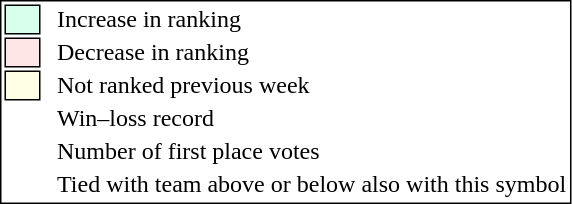<table style="border:1px solid black;">
<tr>
<td style="background:#D8FFEB; width:20px; border:1px solid black;"></td>
<td> </td>
<td>Increase in ranking</td>
</tr>
<tr>
<td style="background:#FFE6E6; width:20px; border:1px solid black;"></td>
<td> </td>
<td>Decrease in ranking</td>
</tr>
<tr>
<td style="background:#FFFFE6; width:20px; border:1px solid black;"></td>
<td> </td>
<td>Not ranked previous week</td>
</tr>
<tr>
<td></td>
<td> </td>
<td>Win–loss record</td>
</tr>
<tr>
<td></td>
<td> </td>
<td>Number of first place votes</td>
</tr>
<tr>
<td></td>
<td></td>
<td>Tied with team above or below also with this symbol</td>
</tr>
</table>
